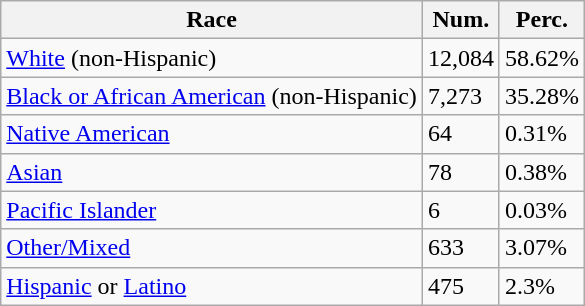<table class="wikitable">
<tr>
<th>Race</th>
<th>Num.</th>
<th>Perc.</th>
</tr>
<tr>
<td><a href='#'>White</a> (non-Hispanic)</td>
<td>12,084</td>
<td>58.62%</td>
</tr>
<tr>
<td><a href='#'>Black or African American</a> (non-Hispanic)</td>
<td>7,273</td>
<td>35.28%</td>
</tr>
<tr>
<td><a href='#'>Native American</a></td>
<td>64</td>
<td>0.31%</td>
</tr>
<tr>
<td><a href='#'>Asian</a></td>
<td>78</td>
<td>0.38%</td>
</tr>
<tr>
<td><a href='#'>Pacific Islander</a></td>
<td>6</td>
<td>0.03%</td>
</tr>
<tr>
<td><a href='#'>Other/Mixed</a></td>
<td>633</td>
<td>3.07%</td>
</tr>
<tr>
<td><a href='#'>Hispanic</a> or <a href='#'>Latino</a></td>
<td>475</td>
<td>2.3%</td>
</tr>
</table>
